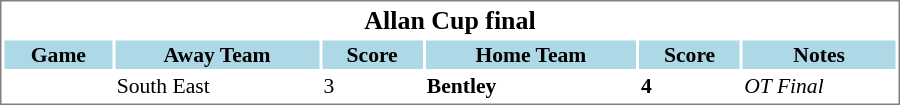<table cellpadding="0">
<tr align="left" style="vertical-align: top">
<td></td>
<td><br><table cellpadding="1" width="600px" style="font-size: 90%; border: 1px solid gray;">
<tr align="center" style="font-size: larger;">
<td colspan=6><strong>Allan Cup final</strong></td>
</tr>
<tr style="background:lightblue;">
<th style=>Game</th>
<th style= width="145">Away Team</th>
<th style=>Score</th>
<th style= width="145">Home Team</th>
<th style=>Score</th>
<th style=>Notes</th>
</tr>
<tr>
<td></td>
<td>South East</td>
<td>3</td>
<td><strong>Bentley</strong></td>
<td><strong>4</strong></td>
<td><em>OT Final</em></td>
</tr>
</table>
</td>
</tr>
</table>
